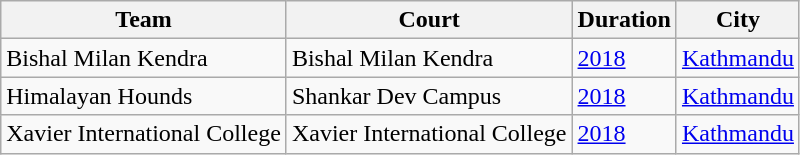<table class="wikitable">
<tr>
<th>Team</th>
<th>Court</th>
<th>Duration</th>
<th>City</th>
</tr>
<tr>
<td>Bishal Milan Kendra</td>
<td>Bishal Milan Kendra</td>
<td><a href='#'>2018</a></td>
<td><a href='#'>Kathmandu</a></td>
</tr>
<tr>
<td>Himalayan Hounds</td>
<td>Shankar Dev Campus</td>
<td><a href='#'>2018</a></td>
<td><a href='#'>Kathmandu</a></td>
</tr>
<tr>
<td>Xavier International College</td>
<td>Xavier International College</td>
<td><a href='#'>2018</a></td>
<td><a href='#'>Kathmandu</a></td>
</tr>
</table>
